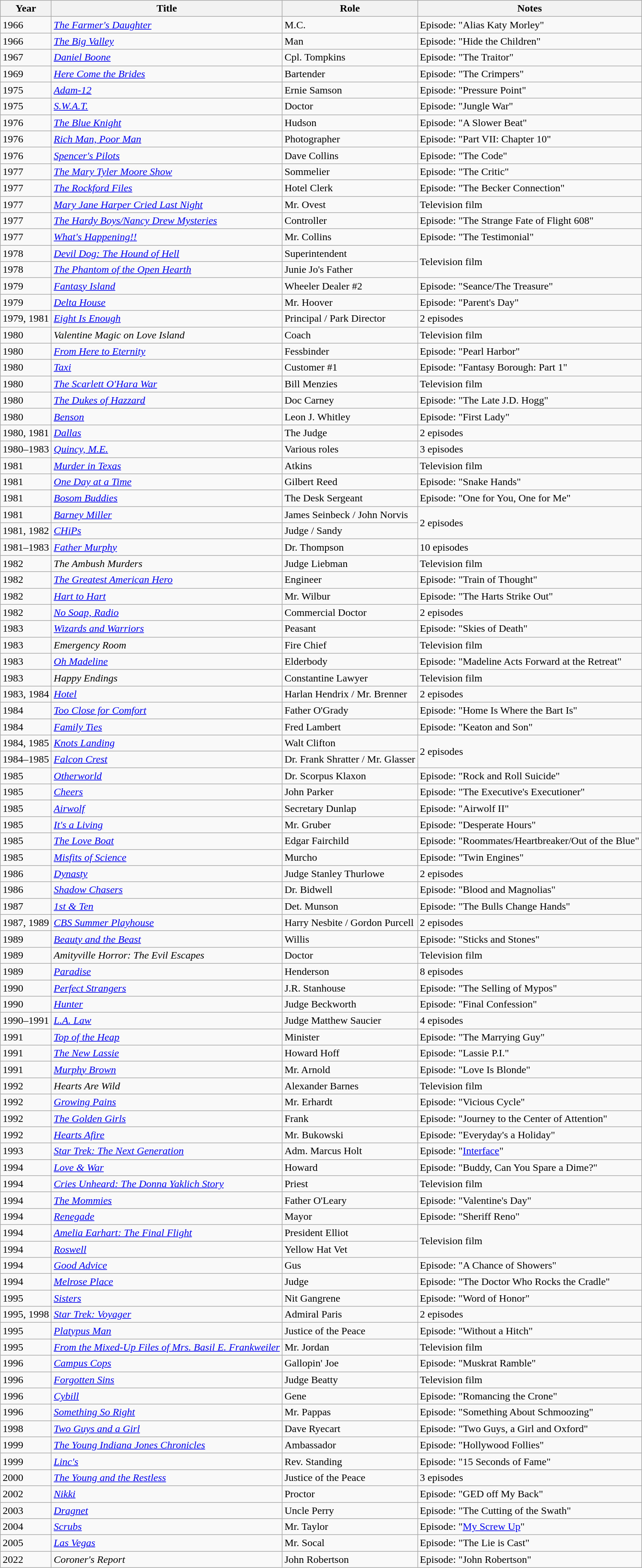<table class="wikitable sortable">
<tr>
<th>Year</th>
<th>Title</th>
<th>Role</th>
<th>Notes</th>
</tr>
<tr>
<td>1966</td>
<td><a href='#'><em>The Farmer's Daughter</em></a></td>
<td>M.C.</td>
<td>Episode: "Alias Katy Morley"</td>
</tr>
<tr>
<td>1966</td>
<td><em><a href='#'>The Big Valley</a></em></td>
<td>Man</td>
<td>Episode: "Hide the Children"</td>
</tr>
<tr>
<td>1967</td>
<td><a href='#'><em>Daniel Boone</em></a></td>
<td>Cpl. Tompkins</td>
<td>Episode: "The Traitor"</td>
</tr>
<tr>
<td>1969</td>
<td><em><a href='#'>Here Come the Brides</a></em></td>
<td>Bartender</td>
<td>Episode: "The Crimpers"</td>
</tr>
<tr>
<td>1975</td>
<td><em><a href='#'>Adam-12</a></em></td>
<td>Ernie Samson</td>
<td>Episode: "Pressure Point"</td>
</tr>
<tr>
<td>1975</td>
<td><a href='#'><em>S.W.A.T.</em></a></td>
<td>Doctor</td>
<td>Episode: "Jungle War"</td>
</tr>
<tr>
<td>1976</td>
<td><a href='#'><em>The Blue Knight</em></a></td>
<td>Hudson</td>
<td>Episode: "A Slower Beat"</td>
</tr>
<tr>
<td>1976</td>
<td><a href='#'><em>Rich Man, Poor Man</em></a></td>
<td>Photographer</td>
<td>Episode: "Part VII: Chapter 10"</td>
</tr>
<tr>
<td>1976</td>
<td><em><a href='#'>Spencer's Pilots</a></em></td>
<td>Dave Collins</td>
<td>Episode: "The Code"</td>
</tr>
<tr>
<td>1977</td>
<td><em><a href='#'>The Mary Tyler Moore Show</a></em></td>
<td>Sommelier</td>
<td>Episode: "The Critic"</td>
</tr>
<tr>
<td>1977</td>
<td><em><a href='#'>The Rockford Files</a></em></td>
<td>Hotel Clerk</td>
<td>Episode: "The Becker Connection"</td>
</tr>
<tr>
<td>1977</td>
<td><em><a href='#'>Mary Jane Harper Cried Last Night</a></em></td>
<td>Mr. Ovest</td>
<td>Television film</td>
</tr>
<tr>
<td>1977</td>
<td><em><a href='#'>The Hardy Boys/Nancy Drew Mysteries</a></em></td>
<td>Controller</td>
<td>Episode: "The Strange Fate of Flight 608"</td>
</tr>
<tr>
<td>1977</td>
<td><em><a href='#'>What's Happening!!</a></em></td>
<td>Mr. Collins</td>
<td>Episode: "The Testimonial"</td>
</tr>
<tr>
<td>1978</td>
<td><em><a href='#'>Devil Dog: The Hound of Hell</a></em></td>
<td>Superintendent</td>
<td rowspan="2">Television film</td>
</tr>
<tr>
<td>1978</td>
<td><em><a href='#'>The Phantom of the Open Hearth</a></em></td>
<td>Junie Jo's Father</td>
</tr>
<tr>
<td>1979</td>
<td><em><a href='#'>Fantasy Island</a></em></td>
<td>Wheeler Dealer #2</td>
<td>Episode: "Seance/The Treasure"</td>
</tr>
<tr>
<td>1979</td>
<td><em><a href='#'>Delta House</a></em></td>
<td>Mr. Hoover</td>
<td>Episode: "Parent's Day"</td>
</tr>
<tr>
<td>1979, 1981</td>
<td><em><a href='#'>Eight Is Enough</a></em></td>
<td>Principal / Park Director</td>
<td>2 episodes</td>
</tr>
<tr>
<td>1980</td>
<td><em>Valentine Magic on Love Island</em></td>
<td>Coach</td>
<td>Television film</td>
</tr>
<tr>
<td>1980</td>
<td><a href='#'><em>From Here to Eternity</em></a></td>
<td>Fessbinder</td>
<td>Episode: "Pearl Harbor"</td>
</tr>
<tr>
<td>1980</td>
<td><a href='#'><em>Taxi</em></a></td>
<td>Customer #1</td>
<td>Episode: "Fantasy Borough: Part 1"</td>
</tr>
<tr>
<td>1980</td>
<td><em><a href='#'>The Scarlett O'Hara War</a></em></td>
<td>Bill Menzies</td>
<td>Television film</td>
</tr>
<tr>
<td>1980</td>
<td><em><a href='#'>The Dukes of Hazzard</a></em></td>
<td>Doc Carney</td>
<td>Episode: "The Late J.D. Hogg"</td>
</tr>
<tr>
<td>1980</td>
<td><a href='#'><em>Benson</em></a></td>
<td>Leon J. Whitley</td>
<td>Episode: "First Lady"</td>
</tr>
<tr>
<td>1980, 1981</td>
<td><em><a href='#'>Dallas</a></em></td>
<td>The Judge</td>
<td>2 episodes</td>
</tr>
<tr>
<td>1980–1983</td>
<td><em><a href='#'>Quincy, M.E.</a></em></td>
<td>Various roles</td>
<td>3 episodes</td>
</tr>
<tr>
<td>1981</td>
<td><em><a href='#'>Murder in Texas</a></em></td>
<td>Atkins</td>
<td>Television film</td>
</tr>
<tr>
<td>1981</td>
<td><a href='#'><em>One Day at a Time</em></a></td>
<td>Gilbert Reed</td>
<td>Episode: "Snake Hands"</td>
</tr>
<tr>
<td>1981</td>
<td><em><a href='#'>Bosom Buddies</a></em></td>
<td>The Desk Sergeant</td>
<td>Episode: "One for You, One for Me"</td>
</tr>
<tr>
<td>1981</td>
<td><em><a href='#'>Barney Miller</a></em></td>
<td>James Seinbeck / John Norvis</td>
<td rowspan="2">2 episodes</td>
</tr>
<tr>
<td>1981, 1982</td>
<td><em><a href='#'>CHiPs</a></em></td>
<td>Judge / Sandy</td>
</tr>
<tr>
<td>1981–1983</td>
<td><em><a href='#'>Father Murphy</a></em></td>
<td>Dr. Thompson</td>
<td>10 episodes</td>
</tr>
<tr>
<td>1982</td>
<td><em>The Ambush Murders</em></td>
<td>Judge Liebman</td>
<td>Television film</td>
</tr>
<tr>
<td>1982</td>
<td><em><a href='#'>The Greatest American Hero</a></em></td>
<td>Engineer</td>
<td>Episode: "Train of Thought"</td>
</tr>
<tr>
<td>1982</td>
<td><em><a href='#'>Hart to Hart</a></em></td>
<td>Mr. Wilbur</td>
<td>Episode: "The Harts Strike Out"</td>
</tr>
<tr>
<td>1982</td>
<td><a href='#'><em>No Soap, Radio</em></a></td>
<td>Commercial Doctor</td>
<td>2 episodes</td>
</tr>
<tr>
<td>1983</td>
<td><a href='#'><em>Wizards and Warriors</em></a></td>
<td>Peasant</td>
<td>Episode: "Skies of Death"</td>
</tr>
<tr>
<td>1983</td>
<td><em>Emergency Room</em></td>
<td>Fire Chief</td>
<td>Television film</td>
</tr>
<tr>
<td>1983</td>
<td><em><a href='#'>Oh Madeline</a></em></td>
<td>Elderbody</td>
<td>Episode: "Madeline Acts Forward at the Retreat"</td>
</tr>
<tr>
<td>1983</td>
<td><em>Happy Endings</em></td>
<td>Constantine Lawyer</td>
<td>Television film</td>
</tr>
<tr>
<td>1983, 1984</td>
<td><a href='#'><em>Hotel</em></a></td>
<td>Harlan Hendrix / Mr. Brenner</td>
<td>2 episodes</td>
</tr>
<tr>
<td>1984</td>
<td><em><a href='#'>Too Close for Comfort</a></em></td>
<td>Father O'Grady</td>
<td>Episode: "Home Is Where the Bart Is"</td>
</tr>
<tr>
<td>1984</td>
<td><em><a href='#'>Family Ties</a></em></td>
<td>Fred Lambert</td>
<td>Episode: "Keaton and Son"</td>
</tr>
<tr>
<td>1984, 1985</td>
<td><em><a href='#'>Knots Landing</a></em></td>
<td>Walt Clifton</td>
<td rowspan="2">2 episodes</td>
</tr>
<tr>
<td>1984–1985</td>
<td><em><a href='#'>Falcon Crest</a></em></td>
<td>Dr. Frank Shratter / Mr. Glasser</td>
</tr>
<tr>
<td>1985</td>
<td><a href='#'><em>Otherworld</em></a></td>
<td>Dr. Scorpus Klaxon</td>
<td>Episode: "Rock and Roll Suicide"</td>
</tr>
<tr>
<td>1985</td>
<td><em><a href='#'>Cheers</a></em></td>
<td>John Parker</td>
<td>Episode: "The Executive's Executioner"</td>
</tr>
<tr>
<td>1985</td>
<td><em><a href='#'>Airwolf</a></em></td>
<td>Secretary Dunlap</td>
<td>Episode: "Airwolf II"</td>
</tr>
<tr>
<td>1985</td>
<td><em><a href='#'>It's a Living</a></em></td>
<td>Mr. Gruber</td>
<td>Episode: "Desperate Hours"</td>
</tr>
<tr>
<td>1985</td>
<td><em><a href='#'>The Love Boat</a></em></td>
<td>Edgar Fairchild</td>
<td>Episode: "Roommates/Heartbreaker/Out of the Blue"</td>
</tr>
<tr>
<td>1985</td>
<td><em><a href='#'>Misfits of Science</a></em></td>
<td>Murcho</td>
<td>Episode: "Twin Engines"</td>
</tr>
<tr>
<td>1986</td>
<td><a href='#'><em>Dynasty</em></a></td>
<td>Judge Stanley Thurlowe</td>
<td>2 episodes</td>
</tr>
<tr>
<td>1986</td>
<td><em><a href='#'>Shadow Chasers</a></em></td>
<td>Dr. Bidwell</td>
<td>Episode: "Blood and Magnolias"</td>
</tr>
<tr>
<td>1987</td>
<td><a href='#'><em>1st & Ten</em></a></td>
<td>Det. Munson</td>
<td>Episode: "The Bulls Change Hands"</td>
</tr>
<tr>
<td>1987, 1989</td>
<td><em><a href='#'>CBS Summer Playhouse</a></em></td>
<td>Harry Nesbite / Gordon Purcell</td>
<td>2 episodes</td>
</tr>
<tr>
<td>1989</td>
<td><a href='#'><em>Beauty and the Beast</em></a></td>
<td>Willis</td>
<td>Episode: "Sticks and Stones"</td>
</tr>
<tr>
<td>1989</td>
<td><em>Amityville Horror: The Evil Escapes</em></td>
<td>Doctor</td>
<td>Television film</td>
</tr>
<tr>
<td>1989</td>
<td><a href='#'><em>Paradise</em></a></td>
<td>Henderson</td>
<td>8 episodes</td>
</tr>
<tr>
<td>1990</td>
<td><a href='#'><em>Perfect Strangers</em></a></td>
<td>J.R. Stanhouse</td>
<td>Episode: "The Selling of Mypos"</td>
</tr>
<tr>
<td>1990</td>
<td><a href='#'><em>Hunter</em></a></td>
<td>Judge Beckworth</td>
<td>Episode: "Final Confession"</td>
</tr>
<tr>
<td>1990–1991</td>
<td><em><a href='#'>L.A. Law</a></em></td>
<td>Judge Matthew Saucier</td>
<td>4 episodes</td>
</tr>
<tr>
<td>1991</td>
<td><em><a href='#'>Top of the Heap</a></em></td>
<td>Minister</td>
<td>Episode: "The Marrying Guy"</td>
</tr>
<tr>
<td>1991</td>
<td><em><a href='#'>The New Lassie</a></em></td>
<td>Howard Hoff</td>
<td>Episode: "Lassie P.I."</td>
</tr>
<tr>
<td>1991</td>
<td><em><a href='#'>Murphy Brown</a></em></td>
<td>Mr. Arnold</td>
<td>Episode: "Love Is Blonde"</td>
</tr>
<tr>
<td>1992</td>
<td><em>Hearts Are Wild</em></td>
<td>Alexander Barnes</td>
<td>Television film</td>
</tr>
<tr>
<td>1992</td>
<td><em><a href='#'>Growing Pains</a></em></td>
<td>Mr. Erhardt</td>
<td>Episode: "Vicious Cycle"</td>
</tr>
<tr>
<td>1992</td>
<td><em><a href='#'>The Golden Girls</a></em></td>
<td>Frank</td>
<td>Episode: "Journey to the Center of Attention"</td>
</tr>
<tr>
<td>1992</td>
<td><em><a href='#'>Hearts Afire</a></em></td>
<td>Mr. Bukowski</td>
<td>Episode: "Everyday's a Holiday"</td>
</tr>
<tr>
<td>1993</td>
<td><em><a href='#'>Star Trek: The Next Generation</a></em></td>
<td>Adm. Marcus Holt</td>
<td>Episode: "<a href='#'>Interface</a>"</td>
</tr>
<tr>
<td>1994</td>
<td><a href='#'><em>Love & War</em></a></td>
<td>Howard</td>
<td>Episode: "Buddy, Can You Spare a Dime?"</td>
</tr>
<tr>
<td>1994</td>
<td><em><a href='#'>Cries Unheard: The Donna Yaklich Story</a></em></td>
<td>Priest</td>
<td>Television film</td>
</tr>
<tr>
<td>1994</td>
<td><a href='#'><em>The Mommies</em></a></td>
<td>Father O'Leary</td>
<td>Episode: "Valentine's Day"</td>
</tr>
<tr>
<td>1994</td>
<td><a href='#'><em>Renegade</em></a></td>
<td>Mayor</td>
<td>Episode: "Sheriff Reno"</td>
</tr>
<tr>
<td>1994</td>
<td><em><a href='#'>Amelia Earhart: The Final Flight</a></em></td>
<td>President Elliot</td>
<td rowspan="2">Television film</td>
</tr>
<tr>
<td>1994</td>
<td><a href='#'><em>Roswell</em></a></td>
<td>Yellow Hat Vet</td>
</tr>
<tr>
<td>1994</td>
<td><a href='#'><em>Good Advice</em></a></td>
<td>Gus</td>
<td>Episode: "A Chance of Showers"</td>
</tr>
<tr>
<td>1994</td>
<td><em><a href='#'>Melrose Place</a></em></td>
<td>Judge</td>
<td>Episode: "The Doctor Who Rocks the Cradle"</td>
</tr>
<tr>
<td>1995</td>
<td><a href='#'><em>Sisters</em></a></td>
<td>Nit Gangrene</td>
<td>Episode: "Word of Honor"</td>
</tr>
<tr>
<td>1995, 1998</td>
<td><em><a href='#'>Star Trek: Voyager</a></em></td>
<td>Admiral Paris</td>
<td>2 episodes</td>
</tr>
<tr>
<td>1995</td>
<td><em><a href='#'>Platypus Man</a></em></td>
<td>Justice of the Peace</td>
<td>Episode: "Without a Hitch"</td>
</tr>
<tr>
<td>1995</td>
<td><a href='#'><em>From the Mixed-Up Files of Mrs. Basil E. Frankweiler</em></a></td>
<td>Mr. Jordan</td>
<td>Television film</td>
</tr>
<tr>
<td>1996</td>
<td><em><a href='#'>Campus Cops</a></em></td>
<td>Gallopin' Joe</td>
<td>Episode: "Muskrat Ramble"</td>
</tr>
<tr>
<td>1996</td>
<td><em><a href='#'>Forgotten Sins</a></em></td>
<td>Judge Beatty</td>
<td>Television film</td>
</tr>
<tr>
<td>1996</td>
<td><em><a href='#'>Cybill</a></em></td>
<td>Gene</td>
<td>Episode: "Romancing the Crone"</td>
</tr>
<tr>
<td>1996</td>
<td><a href='#'><em>Something So Right</em></a></td>
<td>Mr. Pappas</td>
<td>Episode: "Something About Schmoozing"</td>
</tr>
<tr>
<td>1998</td>
<td><em><a href='#'>Two Guys and a Girl</a></em></td>
<td>Dave Ryecart</td>
<td>Episode: "Two Guys, a Girl and Oxford"</td>
</tr>
<tr>
<td>1999</td>
<td><em><a href='#'>The Young Indiana Jones Chronicles</a></em></td>
<td>Ambassador</td>
<td>Episode: "Hollywood Follies"</td>
</tr>
<tr>
<td>1999</td>
<td><em><a href='#'>Linc's</a></em></td>
<td>Rev. Standing</td>
<td>Episode: "15 Seconds of Fame"</td>
</tr>
<tr>
<td>2000</td>
<td><em><a href='#'>The Young and the Restless</a></em></td>
<td>Justice of the Peace</td>
<td>3 episodes</td>
</tr>
<tr>
<td>2002</td>
<td><a href='#'><em>Nikki</em></a></td>
<td>Proctor</td>
<td>Episode: "GED off My Back"</td>
</tr>
<tr>
<td>2003</td>
<td><a href='#'><em>Dragnet</em></a></td>
<td>Uncle Perry</td>
<td>Episode: "The Cutting of the Swath"</td>
</tr>
<tr>
<td>2004</td>
<td><a href='#'><em>Scrubs</em></a></td>
<td>Mr. Taylor</td>
<td>Episode: "<a href='#'>My Screw Up</a>"</td>
</tr>
<tr>
<td>2005</td>
<td><a href='#'><em>Las Vegas</em></a></td>
<td>Mr. Socal</td>
<td>Episode: "The Lie is Cast"</td>
</tr>
<tr>
<td>2022</td>
<td><em>Coroner's Report</em></td>
<td>John Robertson</td>
<td>Episode: "John Robertson"</td>
</tr>
</table>
